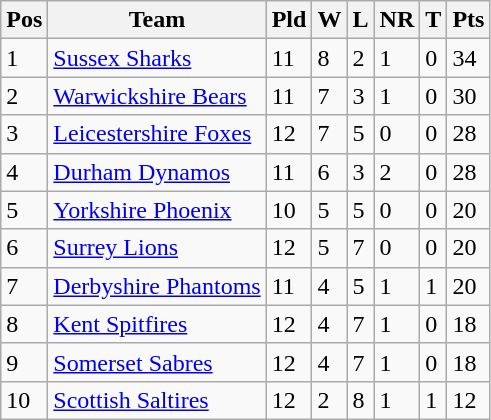<table class="wikitable">
<tr>
<th>Pos</th>
<th>Team</th>
<th>Pld</th>
<th>W</th>
<th>L</th>
<th>NR</th>
<th>T</th>
<th>Pts</th>
</tr>
<tr>
<td>1</td>
<td><a href='#'>Sussex Sharks</a></td>
<td>11</td>
<td>8</td>
<td>2</td>
<td>1</td>
<td>0</td>
<td>34</td>
</tr>
<tr>
<td>2</td>
<td><a href='#'>Warwickshire Bears</a></td>
<td>11</td>
<td>7</td>
<td>3</td>
<td>1</td>
<td>0</td>
<td>30</td>
</tr>
<tr>
<td>3</td>
<td><a href='#'>Leicestershire Foxes</a></td>
<td>12</td>
<td>7</td>
<td>5</td>
<td>0</td>
<td>0</td>
<td>28</td>
</tr>
<tr>
<td>4</td>
<td><a href='#'>Durham Dynamos</a></td>
<td>11</td>
<td>6</td>
<td>3</td>
<td>2</td>
<td>0</td>
<td>28</td>
</tr>
<tr>
<td>5</td>
<td><a href='#'>Yorkshire Phoenix</a></td>
<td>10</td>
<td>5</td>
<td>5</td>
<td>0</td>
<td>0</td>
<td>20</td>
</tr>
<tr>
<td>6</td>
<td><a href='#'>Surrey Lions</a></td>
<td>12</td>
<td>5</td>
<td>7</td>
<td>0</td>
<td>0</td>
<td>20</td>
</tr>
<tr>
<td>7</td>
<td><a href='#'>Derbyshire Phantoms</a></td>
<td>11</td>
<td>4</td>
<td>5</td>
<td>1</td>
<td>1</td>
<td>20</td>
</tr>
<tr>
<td>8</td>
<td><a href='#'>Kent Spitfires</a></td>
<td>12</td>
<td>4</td>
<td>7</td>
<td>1</td>
<td>0</td>
<td>18</td>
</tr>
<tr>
<td>9</td>
<td><a href='#'>Somerset Sabres</a></td>
<td>12</td>
<td>4</td>
<td>7</td>
<td>1</td>
<td>0</td>
<td>18</td>
</tr>
<tr>
<td>10</td>
<td><a href='#'>Scottish Saltires</a></td>
<td>12</td>
<td>2</td>
<td>8</td>
<td>1</td>
<td>1</td>
<td>12</td>
</tr>
</table>
